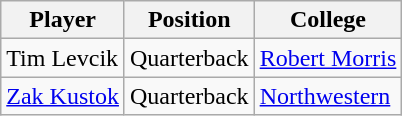<table class="wikitable">
<tr>
<th>Player</th>
<th>Position</th>
<th>College</th>
</tr>
<tr>
<td>Tim Levcik</td>
<td>Quarterback</td>
<td><a href='#'>Robert Morris</a></td>
</tr>
<tr>
<td><a href='#'>Zak Kustok</a></td>
<td>Quarterback</td>
<td><a href='#'>Northwestern</a></td>
</tr>
</table>
